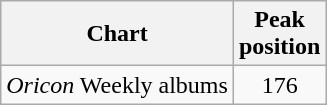<table class="wikitable ">
<tr>
<th>Chart</th>
<th>Peak<br>position</th>
</tr>
<tr>
<td><em>Oricon</em> Weekly albums</td>
<td style="text-align:center;">176</td>
</tr>
</table>
